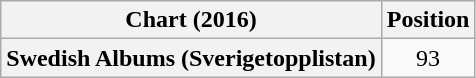<table class="wikitable plainrowheaders" style="text-align:center">
<tr>
<th scope="col">Chart (2016)</th>
<th scope="col">Position</th>
</tr>
<tr>
<th scope="row">Swedish Albums (Sverigetopplistan)</th>
<td>93</td>
</tr>
</table>
